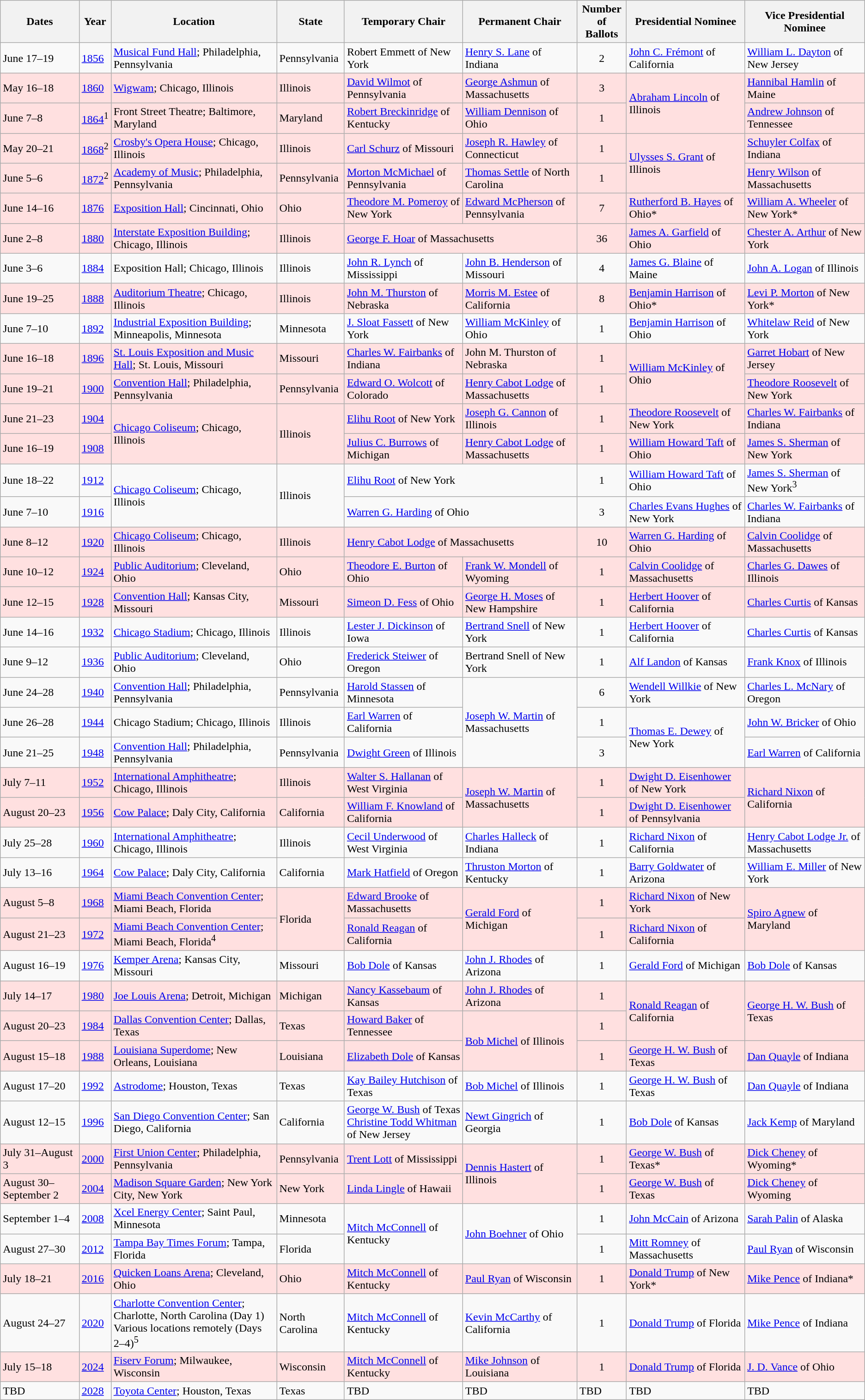<table class="wikitable sortable">
<tr>
<th>Dates</th>
<th>Year</th>
<th>Location</th>
<th>State</th>
<th>Temporary Chair</th>
<th>Permanent Chair</th>
<th>Number of<br>Ballots</th>
<th>Presidential Nominee</th>
<th>Vice Presidential Nominee</th>
</tr>
<tr>
<td>June 17–19</td>
<td><a href='#'>1856</a></td>
<td><a href='#'>Musical Fund Hall</a>; Philadelphia, Pennsylvania</td>
<td>Pennsylvania</td>
<td>Robert Emmett of New York</td>
<td><a href='#'>Henry S. Lane</a> of Indiana</td>
<td style="text-align:center">2</td>
<td><a href='#'>John C. Frémont</a> of California</td>
<td><a href='#'>William L. Dayton</a> of New Jersey</td>
</tr>
<tr style="background:#ffe0e0">
<td>May 16–18</td>
<td><a href='#'>1860</a></td>
<td><a href='#'>Wigwam</a>; Chicago, Illinois</td>
<td>Illinois</td>
<td><a href='#'>David Wilmot</a> of Pennsylvania</td>
<td><a href='#'>George Ashmun</a> of Massachusetts</td>
<td style="text-align:center">3</td>
<td rowspan="2"><a href='#'>Abraham Lincoln</a> of Illinois</td>
<td><a href='#'>Hannibal Hamlin</a> of Maine</td>
</tr>
<tr style="background:#ffe0e0">
<td>June 7–8</td>
<td data-sort-value="1864"><a href='#'>1864</a><sup>1</sup></td>
<td>Front Street Theatre; Baltimore, Maryland</td>
<td>Maryland</td>
<td><a href='#'>Robert Breckinridge</a> of Kentucky</td>
<td><a href='#'>William Dennison</a> of Ohio</td>
<td style="text-align:center">1</td>
<td><a href='#'>Andrew Johnson</a> of Tennessee</td>
</tr>
<tr style="background:#ffe0e0">
<td>May 20–21</td>
<td data-sort-value="1868"><a href='#'>1868</a><sup>2</sup></td>
<td><a href='#'>Crosby's Opera House</a>; Chicago, Illinois</td>
<td>Illinois</td>
<td><a href='#'>Carl Schurz</a> of Missouri</td>
<td><a href='#'>Joseph R. Hawley</a> of Connecticut</td>
<td style="text-align:center">1</td>
<td rowspan="2"><a href='#'>Ulysses S. Grant</a> of Illinois</td>
<td><a href='#'>Schuyler Colfax</a> of Indiana</td>
</tr>
<tr style="background:#ffe0e0">
<td>June 5–6</td>
<td data-sort-value="1872"><a href='#'>1872</a><sup>2</sup></td>
<td><a href='#'>Academy of Music</a>; Philadelphia, Pennsylvania</td>
<td>Pennsylvania</td>
<td><a href='#'>Morton McMichael</a> of Pennsylvania</td>
<td><a href='#'>Thomas Settle</a> of North Carolina</td>
<td style="text-align:center">1</td>
<td><a href='#'>Henry Wilson</a> of Massachusetts</td>
</tr>
<tr style="background:#ffe0e0">
<td>June 14–16</td>
<td><a href='#'>1876</a></td>
<td><a href='#'>Exposition Hall</a>; Cincinnati, Ohio</td>
<td>Ohio</td>
<td><a href='#'>Theodore M. Pomeroy</a> of New York</td>
<td><a href='#'>Edward McPherson</a> of Pennsylvania</td>
<td style="text-align:center">7</td>
<td><a href='#'>Rutherford B. Hayes</a> of Ohio*</td>
<td><a href='#'>William A. Wheeler</a> of New York*</td>
</tr>
<tr style="background:#ffe0e0">
<td>June 2–8</td>
<td><a href='#'>1880</a></td>
<td><a href='#'>Interstate Exposition Building</a>; Chicago, Illinois</td>
<td>Illinois</td>
<td colspan="2"><a href='#'>George F. Hoar</a> of Massachusetts</td>
<td style="text-align:center">36</td>
<td><a href='#'>James A. Garfield</a> of Ohio</td>
<td><a href='#'>Chester A. Arthur</a> of New York</td>
</tr>
<tr>
<td>June 3–6</td>
<td><a href='#'>1884</a></td>
<td>Exposition Hall; Chicago, Illinois</td>
<td>Illinois</td>
<td><a href='#'>John R. Lynch</a> of Mississippi</td>
<td><a href='#'>John B. Henderson</a> of Missouri</td>
<td style="text-align:center">4</td>
<td><a href='#'>James G. Blaine</a> of Maine</td>
<td><a href='#'>John A. Logan</a> of Illinois</td>
</tr>
<tr style="background:#ffe0e0">
<td>June 19–25</td>
<td><a href='#'>1888</a></td>
<td><a href='#'>Auditorium Theatre</a>; Chicago, Illinois</td>
<td>Illinois</td>
<td><a href='#'>John M. Thurston</a> of Nebraska</td>
<td><a href='#'>Morris M. Estee</a> of California</td>
<td style="text-align:center">8</td>
<td><a href='#'>Benjamin Harrison</a> of Ohio*</td>
<td><a href='#'>Levi P. Morton</a> of New York*</td>
</tr>
<tr>
<td>June 7–10</td>
<td><a href='#'>1892</a></td>
<td><a href='#'>Industrial Exposition Building</a>; Minneapolis, Minnesota</td>
<td>Minnesota</td>
<td><a href='#'>J. Sloat Fassett</a> of New York</td>
<td><a href='#'>William McKinley</a> of Ohio</td>
<td style="text-align:center">1</td>
<td><a href='#'>Benjamin Harrison</a> of Ohio</td>
<td><a href='#'>Whitelaw Reid</a> of New York</td>
</tr>
<tr style="background:#ffe0e0">
<td>June 16–18</td>
<td><a href='#'>1896</a></td>
<td><a href='#'>St. Louis Exposition and Music Hall</a>; St. Louis, Missouri</td>
<td>Missouri</td>
<td><a href='#'>Charles W. Fairbanks</a> of Indiana</td>
<td>John M. Thurston of Nebraska</td>
<td style="text-align:center">1</td>
<td rowspan="2"><a href='#'>William McKinley</a> of Ohio</td>
<td><a href='#'>Garret Hobart</a> of New Jersey</td>
</tr>
<tr style="background:#ffe0e0">
<td>June 19–21</td>
<td><a href='#'>1900</a></td>
<td><a href='#'>Convention Hall</a>; Philadelphia, Pennsylvania</td>
<td>Pennsylvania</td>
<td><a href='#'>Edward O. Wolcott</a> of Colorado</td>
<td><a href='#'>Henry Cabot Lodge</a> of Massachusetts</td>
<td style="text-align:center">1</td>
<td><a href='#'>Theodore Roosevelt</a> of New York</td>
</tr>
<tr style="background:#ffe0e0">
<td>June 21–23</td>
<td><a href='#'>1904</a></td>
<td rowspan="2"><a href='#'>Chicago Coliseum</a>; Chicago, Illinois</td>
<td rowspan="2">Illinois</td>
<td><a href='#'>Elihu Root</a> of New York</td>
<td><a href='#'>Joseph G. Cannon</a> of Illinois</td>
<td style="text-align:center">1</td>
<td><a href='#'>Theodore Roosevelt</a> of New York</td>
<td><a href='#'>Charles W. Fairbanks</a> of Indiana</td>
</tr>
<tr style="background:#ffe0e0">
<td>June 16–19</td>
<td><a href='#'>1908</a></td>
<td><a href='#'>Julius C. Burrows</a> of Michigan</td>
<td><a href='#'>Henry Cabot Lodge</a> of Massachusetts</td>
<td style="text-align:center">1</td>
<td><a href='#'>William Howard Taft</a> of Ohio</td>
<td><a href='#'>James S. Sherman</a> of New York</td>
</tr>
<tr>
<td>June 18–22</td>
<td><a href='#'>1912</a></td>
<td rowspan="2"><a href='#'>Chicago Coliseum</a>; Chicago, Illinois</td>
<td rowspan="2">Illinois</td>
<td colspan="2"><a href='#'>Elihu Root</a> of New York</td>
<td style="text-align:center">1</td>
<td><a href='#'>William Howard Taft</a> of Ohio</td>
<td><a href='#'>James S. Sherman</a> of New York<sup>3</sup></td>
</tr>
<tr>
<td>June 7–10</td>
<td><a href='#'>1916</a></td>
<td colspan="2"><a href='#'>Warren G. Harding</a> of Ohio</td>
<td style="text-align:center">3</td>
<td><a href='#'>Charles Evans Hughes</a> of New York</td>
<td><a href='#'>Charles W. Fairbanks</a> of Indiana</td>
</tr>
<tr style="background:#ffe0e0">
<td>June 8–12</td>
<td><a href='#'>1920</a></td>
<td><a href='#'>Chicago Coliseum</a>; Chicago, Illinois</td>
<td>Illinois</td>
<td colspan="2"><a href='#'>Henry Cabot Lodge</a> of Massachusetts</td>
<td style="text-align:center">10</td>
<td><a href='#'>Warren G. Harding</a> of Ohio</td>
<td><a href='#'>Calvin Coolidge</a> of Massachusetts</td>
</tr>
<tr style="background:#ffe0e0">
<td>June 10–12</td>
<td><a href='#'>1924</a></td>
<td><a href='#'>Public Auditorium</a>; Cleveland, Ohio</td>
<td>Ohio</td>
<td><a href='#'>Theodore E. Burton</a> of Ohio</td>
<td><a href='#'>Frank W. Mondell</a> of Wyoming</td>
<td style="text-align:center">1</td>
<td><a href='#'>Calvin Coolidge</a> of Massachusetts</td>
<td><a href='#'>Charles G. Dawes</a> of Illinois</td>
</tr>
<tr style="background:#ffe0e0">
<td>June 12–15</td>
<td><a href='#'>1928</a></td>
<td><a href='#'>Convention Hall</a>; Kansas City, Missouri</td>
<td>Missouri</td>
<td><a href='#'>Simeon D. Fess</a> of Ohio</td>
<td><a href='#'>George H. Moses</a> of New Hampshire</td>
<td style="text-align:center">1</td>
<td><a href='#'>Herbert Hoover</a> of California</td>
<td><a href='#'>Charles Curtis</a> of Kansas</td>
</tr>
<tr>
<td>June 14–16</td>
<td><a href='#'>1932</a></td>
<td><a href='#'>Chicago Stadium</a>; Chicago, Illinois</td>
<td>Illinois</td>
<td><a href='#'>Lester J. Dickinson</a> of Iowa</td>
<td><a href='#'>Bertrand Snell</a> of New York</td>
<td style="text-align:center">1</td>
<td><a href='#'>Herbert Hoover</a> of California</td>
<td><a href='#'>Charles Curtis</a> of Kansas</td>
</tr>
<tr>
<td>June 9–12</td>
<td><a href='#'>1936</a></td>
<td><a href='#'>Public Auditorium</a>; Cleveland, Ohio</td>
<td>Ohio</td>
<td><a href='#'>Frederick Steiwer</a> of Oregon</td>
<td>Bertrand Snell of New York</td>
<td style="text-align:center">1</td>
<td><a href='#'>Alf Landon</a> of Kansas</td>
<td><a href='#'>Frank Knox</a> of Illinois</td>
</tr>
<tr>
<td>June 24–28</td>
<td><a href='#'>1940</a></td>
<td><a href='#'>Convention Hall</a>; Philadelphia, Pennsylvania</td>
<td>Pennsylvania</td>
<td><a href='#'>Harold Stassen</a> of Minnesota</td>
<td rowspan="3"><a href='#'>Joseph W. Martin</a> of Massachusetts</td>
<td style="text-align:center">6</td>
<td><a href='#'>Wendell Willkie</a> of New York</td>
<td><a href='#'>Charles L. McNary</a> of Oregon</td>
</tr>
<tr>
<td>June 26–28</td>
<td><a href='#'>1944</a></td>
<td>Chicago Stadium; Chicago, Illinois</td>
<td>Illinois</td>
<td><a href='#'>Earl Warren</a> of California</td>
<td style="text-align:center">1</td>
<td rowspan="2"><a href='#'>Thomas E. Dewey</a> of New York</td>
<td><a href='#'>John W. Bricker</a> of Ohio</td>
</tr>
<tr>
<td>June 21–25</td>
<td><a href='#'>1948</a></td>
<td><a href='#'>Convention Hall</a>; Philadelphia, Pennsylvania</td>
<td>Pennsylvania</td>
<td><a href='#'>Dwight Green</a> of Illinois</td>
<td style="text-align:center">3</td>
<td><a href='#'>Earl Warren</a> of California</td>
</tr>
<tr style="background:#ffe0e0">
<td>July 7–11</td>
<td><a href='#'>1952</a></td>
<td><a href='#'>International Amphitheatre</a>; Chicago, Illinois</td>
<td>Illinois</td>
<td><a href='#'>Walter S. Hallanan</a> of West Virginia</td>
<td rowspan="2"><a href='#'>Joseph W. Martin</a> of Massachusetts</td>
<td style="text-align:center">1</td>
<td><a href='#'>Dwight D. Eisenhower</a> of New York</td>
<td rowspan="2"><a href='#'>Richard Nixon</a> of California</td>
</tr>
<tr style="background:#ffe0e0">
<td>August 20–23</td>
<td><a href='#'>1956</a></td>
<td><a href='#'>Cow Palace</a>; Daly City, California</td>
<td>California</td>
<td><a href='#'>William F. Knowland</a> of California</td>
<td style="text-align:center">1</td>
<td><a href='#'>Dwight D. Eisenhower</a> of Pennsylvania</td>
</tr>
<tr>
<td>July 25–28</td>
<td><a href='#'>1960</a></td>
<td><a href='#'>International Amphitheatre</a>; Chicago, Illinois</td>
<td>Illinois</td>
<td><a href='#'>Cecil Underwood</a> of West Virginia</td>
<td><a href='#'>Charles Halleck</a> of Indiana</td>
<td style="text-align:center">1</td>
<td><a href='#'>Richard Nixon</a> of California</td>
<td><a href='#'>Henry Cabot Lodge Jr.</a> of Massachusetts</td>
</tr>
<tr>
<td>July 13–16</td>
<td><a href='#'>1964</a></td>
<td><a href='#'>Cow Palace</a>; Daly City, California</td>
<td>California</td>
<td><a href='#'>Mark Hatfield</a> of Oregon</td>
<td><a href='#'>Thruston Morton</a> of Kentucky</td>
<td style="text-align:center">1</td>
<td><a href='#'>Barry Goldwater</a> of Arizona</td>
<td><a href='#'>William E. Miller</a> of New York</td>
</tr>
<tr style="background:#ffe0e0">
<td>August 5–8</td>
<td><a href='#'>1968</a></td>
<td><a href='#'>Miami Beach Convention Center</a>; Miami Beach, Florida</td>
<td rowspan="2">Florida</td>
<td><a href='#'>Edward Brooke</a> of Massachusetts</td>
<td rowspan="2"><a href='#'>Gerald Ford</a> of Michigan</td>
<td style="text-align:center">1</td>
<td><a href='#'>Richard Nixon</a> of New York</td>
<td rowspan="2"><a href='#'>Spiro Agnew</a> of Maryland</td>
</tr>
<tr style="background:#ffe0e0">
<td>August 21–23</td>
<td><a href='#'>1972</a></td>
<td><a href='#'>Miami Beach Convention Center</a>; Miami Beach, Florida<sup>4</sup></td>
<td><a href='#'>Ronald Reagan</a> of California</td>
<td style="text-align:center">1</td>
<td><a href='#'>Richard Nixon</a> of California</td>
</tr>
<tr>
<td>August 16–19</td>
<td><a href='#'>1976</a></td>
<td><a href='#'>Kemper Arena</a>; Kansas City, Missouri</td>
<td>Missouri</td>
<td><a href='#'>Bob Dole</a> of Kansas</td>
<td><a href='#'>John J. Rhodes</a> of Arizona</td>
<td style="text-align:center">1</td>
<td><a href='#'>Gerald Ford</a> of Michigan</td>
<td><a href='#'>Bob Dole</a> of Kansas</td>
</tr>
<tr style="background:#ffe0e0">
<td>July 14–17</td>
<td><a href='#'>1980</a></td>
<td><a href='#'>Joe Louis Arena</a>; Detroit, Michigan</td>
<td>Michigan</td>
<td><a href='#'>Nancy Kassebaum</a> of Kansas</td>
<td><a href='#'>John J. Rhodes</a> of Arizona</td>
<td style="text-align:center">1</td>
<td rowspan="2"><a href='#'>Ronald Reagan</a> of California</td>
<td rowspan="2"><a href='#'>George H. W. Bush</a> of Texas</td>
</tr>
<tr style="background:#ffe0e0">
<td>August 20–23</td>
<td><a href='#'>1984</a></td>
<td><a href='#'>Dallas Convention Center</a>; Dallas, Texas</td>
<td>Texas</td>
<td><a href='#'>Howard Baker</a> of Tennessee</td>
<td rowspan="2"><a href='#'>Bob Michel</a> of Illinois</td>
<td style="text-align:center">1</td>
</tr>
<tr style="background:#ffe0e0">
<td>August 15–18</td>
<td><a href='#'>1988</a></td>
<td><a href='#'>Louisiana Superdome</a>; New Orleans, Louisiana</td>
<td>Louisiana</td>
<td><a href='#'>Elizabeth Dole</a> of Kansas</td>
<td style="text-align:center">1</td>
<td><a href='#'>George H. W. Bush</a> of Texas</td>
<td><a href='#'>Dan Quayle</a> of Indiana</td>
</tr>
<tr>
<td>August 17–20</td>
<td><a href='#'>1992</a></td>
<td><a href='#'>Astrodome</a>; Houston, Texas</td>
<td>Texas</td>
<td><a href='#'>Kay Bailey Hutchison</a> of Texas</td>
<td><a href='#'>Bob Michel</a> of Illinois</td>
<td style="text-align:center">1</td>
<td><a href='#'>George H. W. Bush</a> of Texas</td>
<td><a href='#'>Dan Quayle</a> of Indiana</td>
</tr>
<tr>
<td>August 12–15</td>
<td><a href='#'>1996</a></td>
<td><a href='#'>San Diego Convention Center</a>; San Diego, California</td>
<td>California</td>
<td><a href='#'>George W. Bush</a> of Texas<br><a href='#'>Christine Todd Whitman</a> of New Jersey</td>
<td><a href='#'>Newt Gingrich</a> of Georgia</td>
<td style="text-align:center">1</td>
<td><a href='#'>Bob Dole</a> of Kansas</td>
<td><a href='#'>Jack Kemp</a> of Maryland</td>
</tr>
<tr style="background:#ffe0e0">
<td>July 31–August 3</td>
<td><a href='#'>2000</a></td>
<td><a href='#'>First Union Center</a>; Philadelphia, Pennsylvania</td>
<td>Pennsylvania</td>
<td><a href='#'>Trent Lott</a> of Mississippi</td>
<td rowspan="2"><a href='#'>Dennis Hastert</a> of Illinois</td>
<td style="text-align:center">1</td>
<td><a href='#'>George W. Bush</a> of Texas*</td>
<td><a href='#'>Dick Cheney</a> of Wyoming*</td>
</tr>
<tr style="background:#ffe0e0">
<td>August 30–September 2</td>
<td><a href='#'>2004</a></td>
<td><a href='#'>Madison Square Garden</a>; New York City, New York</td>
<td>New York</td>
<td><a href='#'>Linda Lingle</a> of Hawaii</td>
<td style="text-align:center">1</td>
<td><a href='#'>George W. Bush</a> of Texas</td>
<td><a href='#'>Dick Cheney</a> of Wyoming</td>
</tr>
<tr>
<td>September 1–4</td>
<td><a href='#'>2008</a></td>
<td><a href='#'>Xcel Energy Center</a>; Saint Paul, Minnesota</td>
<td>Minnesota</td>
<td rowspan="2"><a href='#'>Mitch McConnell</a> of Kentucky</td>
<td rowspan="2"><a href='#'>John Boehner</a> of Ohio</td>
<td style="text-align:center">1</td>
<td><a href='#'>John McCain</a> of Arizona</td>
<td><a href='#'>Sarah Palin</a> of Alaska</td>
</tr>
<tr>
<td>August 27–30</td>
<td><a href='#'>2012</a></td>
<td><a href='#'>Tampa Bay Times Forum</a>; Tampa, Florida</td>
<td>Florida</td>
<td style="text-align:center">1</td>
<td><a href='#'>Mitt Romney</a> of Massachusetts</td>
<td><a href='#'>Paul Ryan</a> of Wisconsin</td>
</tr>
<tr style="background:#ffe0e0">
<td>July 18–21</td>
<td><a href='#'>2016</a></td>
<td><a href='#'>Quicken Loans Arena</a>; Cleveland, Ohio</td>
<td>Ohio</td>
<td><a href='#'>Mitch McConnell</a> of Kentucky</td>
<td><a href='#'>Paul Ryan</a> of Wisconsin</td>
<td style="text-align:center">1</td>
<td><a href='#'>Donald Trump</a> of New York*</td>
<td><a href='#'>Mike Pence</a> of Indiana*</td>
</tr>
<tr style="background:#">
<td>August 24–27</td>
<td><a href='#'>2020</a></td>
<td><a href='#'>Charlotte Convention Center</a>; Charlotte, North Carolina (Day 1)<br>Various locations remotely (Days 2–4)<sup>5</sup></td>
<td>North Carolina</td>
<td><a href='#'>Mitch McConnell</a> of Kentucky</td>
<td><a href='#'>Kevin McCarthy</a> of California</td>
<td style="text-align:center">1</td>
<td><a href='#'>Donald Trump</a> of Florida</td>
<td><a href='#'>Mike Pence</a> of Indiana</td>
</tr>
<tr style="background:#ffe0e0">
<td>July 15–18</td>
<td><a href='#'>2024</a></td>
<td><a href='#'>Fiserv Forum</a>; Milwaukee, Wisconsin</td>
<td>Wisconsin</td>
<td><a href='#'>Mitch McConnell</a> of Kentucky</td>
<td><a href='#'>Mike Johnson</a> of Louisiana</td>
<td style="text-align:center">1</td>
<td><a href='#'>Donald Trump</a> of Florida</td>
<td><a href='#'>J. D. Vance</a> of Ohio</td>
</tr>
<tr>
<td>TBD</td>
<td><a href='#'>2028</a></td>
<td><a href='#'>Toyota Center</a>; Houston, Texas</td>
<td>Texas</td>
<td>TBD</td>
<td>TBD</td>
<td>TBD</td>
<td>TBD</td>
<td>TBD</td>
</tr>
</table>
